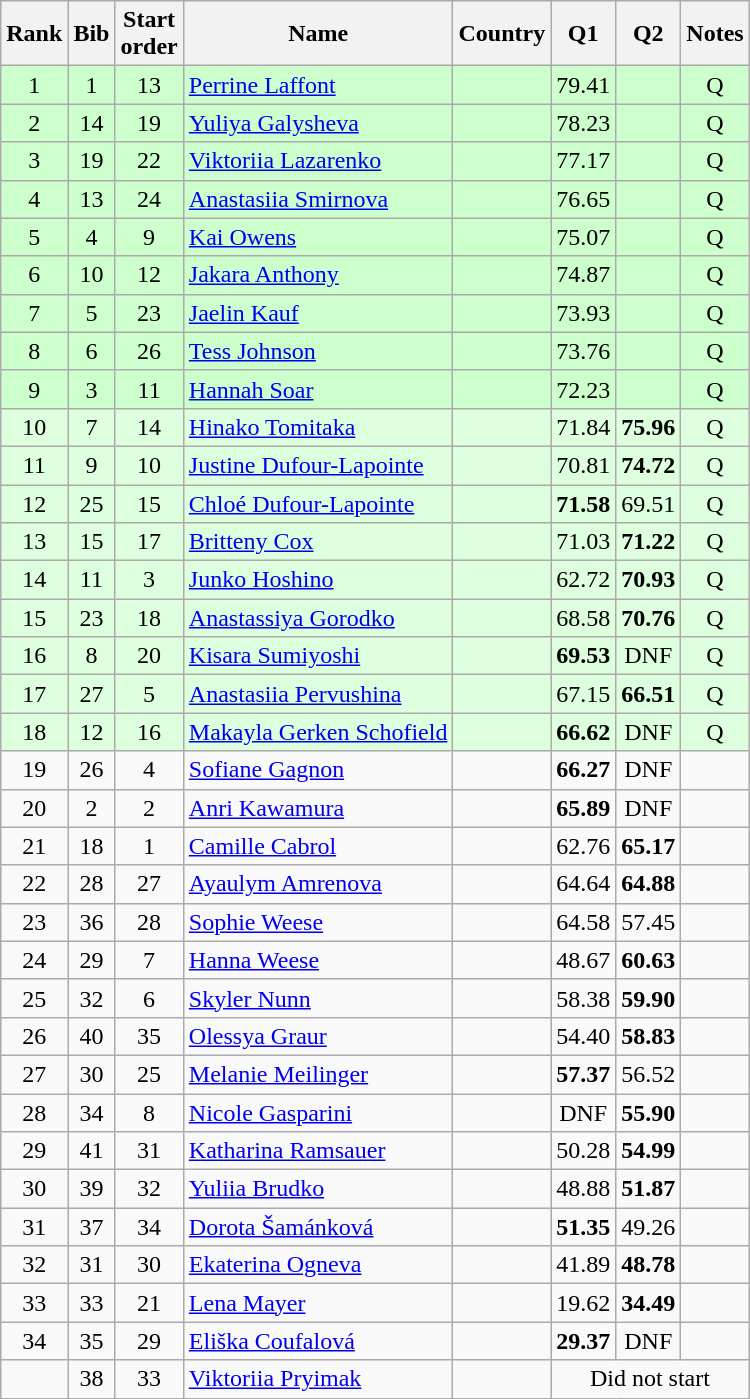<table class="wikitable sortable" style="text-align:center">
<tr>
<th>Rank</th>
<th>Bib</th>
<th>Start<br>order</th>
<th>Name</th>
<th>Country</th>
<th>Q1</th>
<th>Q2</th>
<th>Notes</th>
</tr>
<tr bgcolor=ccffcc>
<td>1</td>
<td>1</td>
<td>13</td>
<td align=left><a href='#'>Perrine Laffont</a></td>
<td align=left></td>
<td>79.41</td>
<td></td>
<td>Q</td>
</tr>
<tr bgcolor=ccffcc>
<td>2</td>
<td>14</td>
<td>19</td>
<td align=left><a href='#'>Yuliya Galysheva</a></td>
<td align=left></td>
<td>78.23</td>
<td></td>
<td>Q</td>
</tr>
<tr bgcolor=ccffcc>
<td>3</td>
<td>19</td>
<td>22</td>
<td align=left><a href='#'>Viktoriia Lazarenko</a></td>
<td align=left></td>
<td>77.17</td>
<td></td>
<td>Q</td>
</tr>
<tr bgcolor=ccffcc>
<td>4</td>
<td>13</td>
<td>24</td>
<td align=left><a href='#'>Anastasiia Smirnova</a></td>
<td align=left></td>
<td>76.65</td>
<td></td>
<td>Q</td>
</tr>
<tr bgcolor=ccffcc>
<td>5</td>
<td>4</td>
<td>9</td>
<td align=left><a href='#'>Kai Owens</a></td>
<td align=left></td>
<td>75.07</td>
<td></td>
<td>Q</td>
</tr>
<tr bgcolor=ccffcc>
<td>6</td>
<td>10</td>
<td>12</td>
<td align=left><a href='#'>Jakara Anthony</a></td>
<td align=left></td>
<td>74.87</td>
<td></td>
<td>Q</td>
</tr>
<tr bgcolor=ccffcc>
<td>7</td>
<td>5</td>
<td>23</td>
<td align=left><a href='#'>Jaelin Kauf</a></td>
<td align=left></td>
<td>73.93</td>
<td></td>
<td>Q</td>
</tr>
<tr bgcolor=ccffcc>
<td>8</td>
<td>6</td>
<td>26</td>
<td align=left><a href='#'>Tess Johnson</a></td>
<td align=left></td>
<td>73.76</td>
<td></td>
<td>Q</td>
</tr>
<tr bgcolor=ccffcc>
<td>9</td>
<td>3</td>
<td>11</td>
<td align=left><a href='#'>Hannah Soar</a></td>
<td align=left></td>
<td>72.23</td>
<td></td>
<td>Q</td>
</tr>
<tr bgcolor=ddffdd>
<td>10</td>
<td>7</td>
<td>14</td>
<td align=left><a href='#'>Hinako Tomitaka</a></td>
<td align=left></td>
<td>71.84</td>
<td><strong>75.96</strong></td>
<td>Q</td>
</tr>
<tr bgcolor=ddffdd>
<td>11</td>
<td>9</td>
<td>10</td>
<td align=left><a href='#'>Justine Dufour-Lapointe</a></td>
<td align=left></td>
<td>70.81</td>
<td><strong>74.72</strong></td>
<td>Q</td>
</tr>
<tr bgcolor=ddffdd>
<td>12</td>
<td>25</td>
<td>15</td>
<td align=left><a href='#'>Chloé Dufour-Lapointe</a></td>
<td align=left></td>
<td><strong>71.58</strong></td>
<td>69.51</td>
<td>Q</td>
</tr>
<tr bgcolor=ddffdd>
<td>13</td>
<td>15</td>
<td>17</td>
<td align=left><a href='#'>Britteny Cox</a></td>
<td align=left></td>
<td>71.03</td>
<td><strong>71.22</strong></td>
<td>Q</td>
</tr>
<tr bgcolor=ddffdd>
<td>14</td>
<td>11</td>
<td>3</td>
<td align=left><a href='#'>Junko Hoshino</a></td>
<td align=left></td>
<td>62.72</td>
<td><strong>70.93</strong></td>
<td>Q</td>
</tr>
<tr bgcolor=ddffdd>
<td>15</td>
<td>23</td>
<td>18</td>
<td align=left><a href='#'>Anastassiya Gorodko</a></td>
<td align=left></td>
<td>68.58</td>
<td><strong>70.76</strong></td>
<td>Q</td>
</tr>
<tr bgcolor=ddffdd>
<td>16</td>
<td>8</td>
<td>20</td>
<td align=left><a href='#'>Kisara Sumiyoshi</a></td>
<td align=left></td>
<td><strong>69.53</strong></td>
<td>DNF</td>
<td>Q</td>
</tr>
<tr bgcolor=ddffdd>
<td>17</td>
<td>27</td>
<td>5</td>
<td align=left><a href='#'>Anastasiia Pervushina</a></td>
<td align=left></td>
<td>67.15</td>
<td><strong>66.51</strong></td>
<td>Q</td>
</tr>
<tr bgcolor=ddffdd>
<td>18</td>
<td>12</td>
<td>16</td>
<td align=left><a href='#'>Makayla Gerken Schofield</a></td>
<td align=left></td>
<td><strong>66.62</strong></td>
<td>DNF</td>
<td>Q</td>
</tr>
<tr>
<td>19</td>
<td>26</td>
<td>4</td>
<td align=left><a href='#'>Sofiane Gagnon</a></td>
<td align=left></td>
<td><strong>66.27</strong></td>
<td>DNF</td>
<td></td>
</tr>
<tr>
<td>20</td>
<td>2</td>
<td>2</td>
<td align=left><a href='#'>Anri Kawamura</a></td>
<td align=left></td>
<td><strong>65.89</strong></td>
<td>DNF</td>
<td></td>
</tr>
<tr>
<td>21</td>
<td>18</td>
<td>1</td>
<td align=left><a href='#'>Camille Cabrol</a></td>
<td align=left></td>
<td>62.76</td>
<td><strong>65.17</strong></td>
<td></td>
</tr>
<tr>
<td>22</td>
<td>28</td>
<td>27</td>
<td align=left><a href='#'>Ayaulym Amrenova</a></td>
<td align=left></td>
<td>64.64</td>
<td><strong>64.88</strong></td>
<td></td>
</tr>
<tr>
<td>23</td>
<td>36</td>
<td>28</td>
<td align=left><a href='#'>Sophie Weese</a></td>
<td align=left></td>
<td>64.58</td>
<td>57.45</td>
<td></td>
</tr>
<tr>
<td>24</td>
<td>29</td>
<td>7</td>
<td align=left><a href='#'>Hanna Weese</a></td>
<td align=left></td>
<td>48.67</td>
<td><strong>60.63</strong></td>
<td></td>
</tr>
<tr>
<td>25</td>
<td>32</td>
<td>6</td>
<td align=left><a href='#'>Skyler Nunn</a></td>
<td align=left></td>
<td>58.38</td>
<td><strong>59.90</strong></td>
<td></td>
</tr>
<tr>
<td>26</td>
<td>40</td>
<td>35</td>
<td align=left><a href='#'>Olessya Graur</a></td>
<td align=left></td>
<td>54.40</td>
<td><strong>58.83</strong></td>
<td></td>
</tr>
<tr>
<td>27</td>
<td>30</td>
<td>25</td>
<td align=left><a href='#'>Melanie Meilinger</a></td>
<td align=left></td>
<td><strong>57.37</strong></td>
<td>56.52</td>
<td></td>
</tr>
<tr>
<td>28</td>
<td>34</td>
<td>8</td>
<td align=left><a href='#'>Nicole Gasparini</a></td>
<td align=left></td>
<td>DNF</td>
<td><strong>55.90</strong></td>
<td></td>
</tr>
<tr>
<td>29</td>
<td>41</td>
<td>31</td>
<td align=left><a href='#'>Katharina Ramsauer</a></td>
<td align=left></td>
<td>50.28</td>
<td><strong>54.99</strong></td>
<td></td>
</tr>
<tr>
<td>30</td>
<td>39</td>
<td>32</td>
<td align=left><a href='#'>Yuliia Brudko</a></td>
<td align=left></td>
<td>48.88</td>
<td><strong>51.87</strong></td>
<td></td>
</tr>
<tr>
<td>31</td>
<td>37</td>
<td>34</td>
<td align=left><a href='#'>Dorota Šamánková</a></td>
<td align=left></td>
<td><strong>51.35</strong></td>
<td>49.26</td>
<td></td>
</tr>
<tr>
<td>32</td>
<td>31</td>
<td>30</td>
<td align=left><a href='#'>Ekaterina Ogneva</a></td>
<td align=left></td>
<td>41.89</td>
<td><strong>48.78</strong></td>
<td></td>
</tr>
<tr>
<td>33</td>
<td>33</td>
<td>21</td>
<td align=left><a href='#'>Lena Mayer</a></td>
<td align=left></td>
<td>19.62</td>
<td><strong>34.49</strong></td>
<td></td>
</tr>
<tr>
<td>34</td>
<td>35</td>
<td>29</td>
<td align=left><a href='#'>Eliška Coufalová</a></td>
<td align=left></td>
<td><strong>29.37</strong></td>
<td>DNF</td>
<td></td>
</tr>
<tr>
<td></td>
<td>38</td>
<td>33</td>
<td align=left><a href='#'>Viktoriia Pryimak</a></td>
<td align=left></td>
<td colspan=3>Did not start</td>
</tr>
</table>
